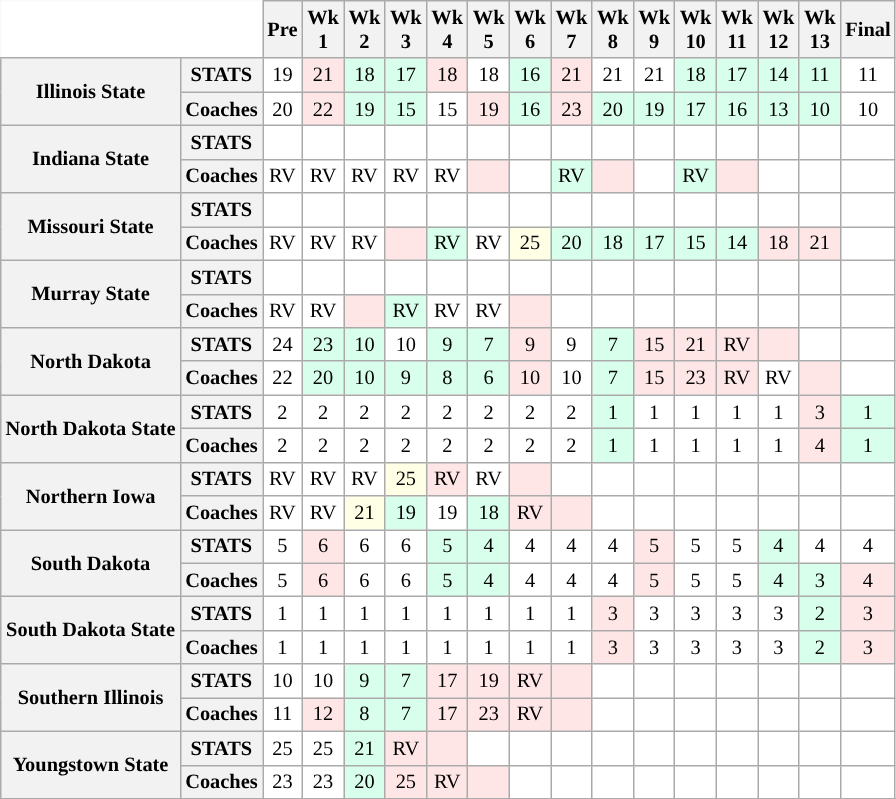<table class="wikitable" style="white-space:nowrap;font-size:85%;">
<tr>
<th colspan=2 style="background:white; border-top-style:hidden; border-left-style:hidden;"> </th>
<th>Pre</th>
<th>Wk<br>1</th>
<th>Wk<br>2</th>
<th>Wk<br>3</th>
<th>Wk<br>4</th>
<th>Wk<br>5</th>
<th>Wk<br>6</th>
<th>Wk<br>7</th>
<th>Wk<br>8</th>
<th>Wk<br>9</th>
<th>Wk<br>10</th>
<th>Wk<br>11</th>
<th>Wk<br>12</th>
<th>Wk<br>13</th>
<th>Final</th>
</tr>
<tr style="text-align:center;">
<th rowspan="2">Illinois State</th>
<th>STATS</th>
<td style="background:#FFF;">19</td>
<td style="background:#ffe6e6;">21</td>
<td style="background:#d8ffeb;">18</td>
<td style="background:#d8ffeb;">17</td>
<td style="background:#ffe6e6;">18</td>
<td style="background:#FFF;">18</td>
<td style="background:#d8ffeb;">16</td>
<td style="background:#ffe6e6;">21</td>
<td style="background:#FFF;">21</td>
<td style="background:#FFF;">21</td>
<td style="background:#d8ffeb;">18</td>
<td style="background:#d8ffeb;">17</td>
<td style="background:#d8ffeb;">14</td>
<td style="background:#d8ffeb;">11</td>
<td style="background:#FFF;">11</td>
</tr>
<tr style="text-align:center;">
<th>Coaches</th>
<td style="background:#FFF;">20</td>
<td style="background:#ffe6e6;">22</td>
<td style="background:#d8ffeb;">19</td>
<td style="background:#d8ffeb;">15</td>
<td style="background:#FFF;">15</td>
<td style="background:#ffe6e6;">19</td>
<td style="background:#d8ffeb;">16</td>
<td style="background:#ffe6e6;">23</td>
<td style="background:#d8ffeb;">20</td>
<td style="background:#d8ffeb;">19</td>
<td style="background:#d8ffeb;">17</td>
<td style="background:#d8ffeb;">16</td>
<td style="background:#d8ffeb;">13</td>
<td style="background:#d8ffeb;">10</td>
<td style="background:#FFF;">10</td>
</tr>
<tr style="text-align:center;">
<th rowspan="2">Indiana State</th>
<th>STATS</th>
<td style="background:#FFF;"></td>
<td style="background:#FFF;"></td>
<td style="background:#FFF;"></td>
<td style="background:#FFF;"></td>
<td style="background:#FFF;"></td>
<td style="background:#FFF;"></td>
<td style="background:#FFF;"></td>
<td style="background:#FFF;"></td>
<td style="background:#FFF;"></td>
<td style="background:#FFF;"></td>
<td style="background:#FFF;"></td>
<td style="background:#FFF;"></td>
<td style="background:#FFF;"></td>
<td style="background:#FFF;"></td>
<td style="background:#FFF;"></td>
</tr>
<tr style="text-align:center;">
<th>Coaches</th>
<td style="background:#FFF;">RV</td>
<td style="background:#FFF;">RV</td>
<td style="background:#FFF;">RV</td>
<td style="background:#FFF;">RV</td>
<td style="background:#FFF;">RV</td>
<td style="background:#ffe6e6;"></td>
<td style="background:#FFF;"></td>
<td style="background:#d8ffeb;">RV</td>
<td style="background:#ffe6e6;"></td>
<td style="background:#FFF;"></td>
<td style="background:#d8ffeb;">RV</td>
<td style="background:#ffe6e6;"></td>
<td style="background:#FFF;"></td>
<td style="background:#FFF;"></td>
<td style="background:#FFF;"></td>
</tr>
<tr style="text-align:center;">
<th rowspan="2">Missouri State</th>
<th>STATS</th>
<td style="background:#FFF;"></td>
<td style="background:#FFF;"></td>
<td style="background:#FFF;"></td>
<td style="background:#FFF;"></td>
<td style="background:#FFF;"></td>
<td style="background:#FFF;"></td>
<td style="background:#FFF;"></td>
<td style="background:#FFF;"></td>
<td style="background:#FFF;"></td>
<td style="background:#FFF;"></td>
<td style="background:#FFF;"></td>
<td style="background:#FFF;"></td>
<td style="background:#FFF;"></td>
<td style="background:#FFF;"></td>
<td style="background:#FFF;"></td>
</tr>
<tr style="text-align:center;">
<th>Coaches</th>
<td style="background:#FFF;">RV</td>
<td style="background:#FFF;">RV</td>
<td style="background:#FFF;">RV</td>
<td style="background:#ffe6e6;"></td>
<td style="background:#d8ffeb;">RV</td>
<td style="background:#FFF;">RV</td>
<td style="background:#ffffe6;">25</td>
<td style="background:#d8ffeb;">20</td>
<td style="background:#d8ffeb;">18</td>
<td style="background:#d8ffeb;">17</td>
<td style="background:#d8ffeb;">15</td>
<td style="background:#d8ffeb;">14</td>
<td style="background:#ffe6e6;">18</td>
<td style="background:#ffe6e6;">21</td>
<td style="background:#FFF;"></td>
</tr>
<tr style="text-align:center;">
<th rowspan="2">Murray State</th>
<th>STATS</th>
<td style="background:#FFF;"></td>
<td style="background:#FFF;"></td>
<td style="background:#FFF;"></td>
<td style="background:#FFF;"></td>
<td style="background:#FFF;"></td>
<td style="background:#FFF;"></td>
<td style="background:#FFF;"></td>
<td style="background:#FFF;"></td>
<td style="background:#FFF;"></td>
<td style="background:#FFF;"></td>
<td style="background:#FFF;"></td>
<td style="background:#FFF;"></td>
<td style="background:#FFF;"></td>
<td style="background:#FFF;"></td>
<td style="background:#FFF;"></td>
</tr>
<tr style="text-align:center;">
<th>Coaches</th>
<td style="background:#FFF;">RV</td>
<td style="background:#FFF;">RV</td>
<td style="background:#ffe6e6;"></td>
<td style="background:#d8ffeb;">RV</td>
<td style="background:#FFF;">RV</td>
<td style="background:#FFF;">RV</td>
<td style="background:#ffe6e6;"></td>
<td style="background:#FFF;"></td>
<td style="background:#FFF;"></td>
<td style="background:#FFF;"></td>
<td style="background:#FFF;"></td>
<td style="background:#FFF;"></td>
<td style="background:#FFF;"></td>
<td style="background:#FFF;"></td>
<td style="background:#FFF;"></td>
</tr>
<tr style="text-align:center;">
<th rowspan="2">North Dakota</th>
<th>STATS</th>
<td style="background:#FFF;">24</td>
<td style="background:#d8ffeb;">23</td>
<td style="background:#d8ffeb;">10</td>
<td style="background:#FFF;">10</td>
<td style="background:#d8ffeb;">9</td>
<td style="background:#d8ffeb;">7</td>
<td style="background:#ffe6e6;">9</td>
<td style="background:#FFF;">9</td>
<td style="background:#d8ffeb;">7</td>
<td style="background:#ffe6e6;">15</td>
<td style="background:#ffe6e6;">21</td>
<td style="background:#ffe6e6;">RV</td>
<td style="background:#ffe6e6;"></td>
<td style="background:#FFF;"></td>
<td style="background:#FFF;"></td>
</tr>
<tr style="text-align:center;">
<th>Coaches</th>
<td style="background:#FFF;">22</td>
<td style="background:#d8ffeb;">20</td>
<td style="background:#d8ffeb;">10</td>
<td style="background:#d8ffeb;">9</td>
<td style="background:#d8ffeb;">8</td>
<td style="background:#d8ffeb;">6</td>
<td style="background:#ffe6e6;">10</td>
<td style="background:#FFF;">10</td>
<td style="background:#d8ffeb;">7</td>
<td style="background:#ffe6e6;">15</td>
<td style="background:#ffe6e6;">23</td>
<td style="background:#ffe6e6;">RV</td>
<td style="background:#FFF;">RV</td>
<td style="background:#ffe6e6;"></td>
<td style="background:#FFF;"></td>
</tr>
<tr style="text-align:center;">
<th rowspan="2">North Dakota State</th>
<th>STATS</th>
<td style="background:#FFF;">2</td>
<td style="background:#FFF;">2</td>
<td style="background:#FFF;">2</td>
<td style="background:#FFF;">2</td>
<td style="background:#FFF;">2</td>
<td style="background:#FFF;">2</td>
<td style="background:#FFF;">2</td>
<td style="background:#FFF;">2</td>
<td style="background:#d8ffeb;">1</td>
<td style="background:#FFF;">1</td>
<td style="background:#FFF;">1</td>
<td style="background:#FFF;">1</td>
<td style="background:#FFF;">1</td>
<td style="background:#ffe6e6;">3</td>
<td style="background:#d8ffeb;">1</td>
</tr>
<tr style="text-align:center;">
<th>Coaches</th>
<td style="background:#FFF;">2</td>
<td style="background:#FFF;">2</td>
<td style="background:#FFF;">2</td>
<td style="background:#FFF;">2</td>
<td style="background:#FFF;">2</td>
<td style="background:#FFF;">2</td>
<td style="background:#FFF;">2</td>
<td style="background:#FFF;">2</td>
<td style="background:#d8ffeb;">1</td>
<td style="background:#FFF;">1</td>
<td style="background:#FFF;">1</td>
<td style="background:#FFF;">1</td>
<td style="background:#FFF;">1</td>
<td style="background:#ffe6e6;">4</td>
<td style="background:#d8ffeb;">1</td>
</tr>
<tr style="text-align:center;">
<th rowspan="2">Northern Iowa</th>
<th>STATS</th>
<td style="background:#FFF;">RV</td>
<td style="background:#FFF;">RV</td>
<td style="background:#FFF;">RV</td>
<td style="background:#ffffe6;">25</td>
<td style="background:#ffe6e6;">RV</td>
<td style="background:#FFF;">RV</td>
<td style="background:#ffe6e6;"></td>
<td style="background:#FFF;"></td>
<td style="background:#FFF;"></td>
<td style="background:#FFF;"></td>
<td style="background:#FFF;"></td>
<td style="background:#FFF;"></td>
<td style="background:#FFF;"></td>
<td style="background:#FFF;"></td>
<td style="background:#FFF;"></td>
</tr>
<tr style="text-align:center;">
<th>Coaches</th>
<td style="background:#FFF;">RV</td>
<td style="background:#FFF;">RV</td>
<td style="background:#ffffe6;">21</td>
<td style="background:#d8ffeb;">19</td>
<td style="background:#FFF;">19</td>
<td style="background:#d8ffeb;">18</td>
<td style="background:#ffe6e6;">RV</td>
<td style="background:#ffe6e6;"></td>
<td style="background:#FFF;"></td>
<td style="background:#FFF;"></td>
<td style="background:#FFF;"></td>
<td style="background:#FFF;"></td>
<td style="background:#FFF;"></td>
<td style="background:#FFF;"></td>
<td style="background:#FFF;"></td>
</tr>
<tr style="text-align:center;">
<th rowspan="2">South Dakota</th>
<th>STATS</th>
<td style="background:#FFF;">5</td>
<td style="background:#ffe6e6;">6</td>
<td style="background:#FFF;">6</td>
<td style="background:#FFF;">6</td>
<td style="background:#d8ffeb;">5</td>
<td style="background:#d8ffeb;">4</td>
<td style="background:#FFF;">4</td>
<td style="background:#FFF;">4</td>
<td style="background:#FFF;">4</td>
<td style="background:#ffe6e6;">5</td>
<td style="background:#FFF;">5</td>
<td style="background:#FFF;">5</td>
<td style="background:#d8ffeb;">4</td>
<td style="background:#FFF;">4</td>
<td style="background:#FFF;">4</td>
</tr>
<tr style="text-align:center;">
<th>Coaches</th>
<td style="background:#FFF;">5</td>
<td style="background:#ffe6e6;">6</td>
<td style="background:#FFF;">6</td>
<td style="background:#FFF;">6</td>
<td style="background:#d8ffeb;">5</td>
<td style="background:#d8ffeb;">4</td>
<td style="background:#FFF;">4</td>
<td style="background:#FFF;">4</td>
<td style="background:#FFF;">4</td>
<td style="background:#ffe6e6;">5</td>
<td style="background:#FFF;">5</td>
<td style="background:#FFF;">5</td>
<td style="background:#d8ffeb;">4</td>
<td style="background:#d8ffeb;">3</td>
<td style="background:#ffe6e6;">4</td>
</tr>
<tr style="text-align:center;">
<th rowspan="2">South Dakota State</th>
<th>STATS</th>
<td style="background:#FFF;">1</td>
<td style="background:#FFF;">1</td>
<td style="background:#FFF;">1</td>
<td style="background:#FFF;">1</td>
<td style="background:#FFF;">1</td>
<td style="background:#FFF;">1</td>
<td style="background:#FFF;">1</td>
<td style="background:#FFF;">1</td>
<td style="background:#ffe6e6;">3</td>
<td style="background:#FFF;">3</td>
<td style="background:#FFF;">3</td>
<td style="background:#FFF;">3</td>
<td style="background:#FFF;">3</td>
<td style="background:#d8ffeb;">2</td>
<td style="background:#ffe6e6;">3</td>
</tr>
<tr style="text-align:center;">
<th>Coaches</th>
<td style="background:#FFF;">1</td>
<td style="background:#FFF;">1</td>
<td style="background:#FFF;">1</td>
<td style="background:#FFF;">1</td>
<td style="background:#FFF;">1</td>
<td style="background:#FFF;">1</td>
<td style="background:#FFF;">1</td>
<td style="background:#FFF;">1</td>
<td style="background:#ffe6e6;">3</td>
<td style="background:#FFF;">3</td>
<td style="background:#FFF;">3</td>
<td style="background:#FFF;">3</td>
<td style="background:#FFF;">3</td>
<td style="background:#d8ffeb;">2</td>
<td style="background:#ffe6e6;">3</td>
</tr>
<tr style="text-align:center;">
<th rowspan="2">Southern Illinois</th>
<th>STATS</th>
<td style="background:#FFF;">10</td>
<td style="background:#FFF;">10</td>
<td style="background:#d8ffeb;">9</td>
<td style="background:#d8ffeb;">7</td>
<td style="background:#ffe6e6;">17</td>
<td style="background:#ffe6e6;">19</td>
<td style="background:#ffe6e6;">RV</td>
<td style="background:#ffe6e6;"></td>
<td style="background:#FFF;"></td>
<td style="background:#FFF;"></td>
<td style="background:#FFF;"></td>
<td style="background:#FFF;"></td>
<td style="background:#FFF;"></td>
<td style="background:#FFF;"></td>
<td style="background:#FFF;"></td>
</tr>
<tr style="text-align:center;">
<th>Coaches</th>
<td style="background:#FFF;">11</td>
<td style="background:#ffe6e6;">12</td>
<td style="background:#d8ffeb;">8</td>
<td style="background:#d8ffeb;">7</td>
<td style="background:#ffe6e6;">17</td>
<td style="background:#ffe6e6;">23</td>
<td style="background:#ffe6e6;">RV</td>
<td style="background:#ffe6e6;"></td>
<td style="background:#FFF;"></td>
<td style="background:#FFF;"></td>
<td style="background:#FFF;"></td>
<td style="background:#FFF;"></td>
<td style="background:#FFF;"></td>
<td style="background:#FFF;"></td>
<td style="background:#FFF;"></td>
</tr>
<tr style="text-align:center;">
<th rowspan="2">Youngstown State</th>
<th>STATS</th>
<td style="background:#FFF;">25</td>
<td style="background:#FFF;">25</td>
<td style="background:#d8ffeb;">21</td>
<td style="background:#ffe6e6;">RV</td>
<td style="background:#ffe6e6;"></td>
<td style="background:#FFF;"></td>
<td style="background:#FFF;"></td>
<td style="background:#FFF;"></td>
<td style="background:#FFF;"></td>
<td style="background:#FFF;"></td>
<td style="background:#FFF;"></td>
<td style="background:#FFF;"></td>
<td style="background:#FFF;"></td>
<td style="background:#FFF;"></td>
<td style="background:#FFF;"></td>
</tr>
<tr style="text-align:center;">
<th>Coaches</th>
<td style="background:#FFF;">23</td>
<td style="background:#FFF;">23</td>
<td style="background:#d8ffeb;">20</td>
<td style="background:#ffe6e6;">25</td>
<td style="background:#ffe6e6;">RV</td>
<td style="background:#ffe6e6;"></td>
<td style="background:#FFF;"></td>
<td style="background:#FFF;"></td>
<td style="background:#FFF;"></td>
<td style="background:#FFF;"></td>
<td style="background:#FFF;"></td>
<td style="background:#FFF;"></td>
<td style="background:#FFF;"></td>
<td style="background:#FFF;"></td>
<td style="background:#FFF;"></td>
</tr>
<tr style="text-align:center;">
</tr>
</table>
